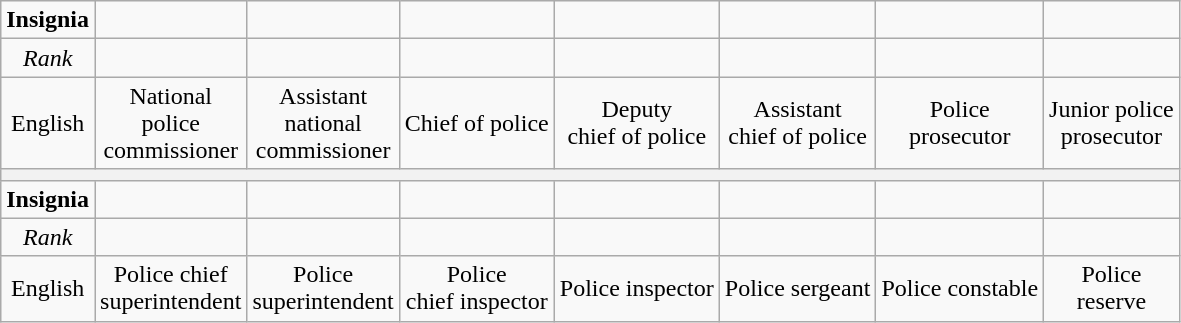<table class="wikitable" style="text-align:center">
<tr>
<td><strong>Insignia</strong></td>
<td></td>
<td></td>
<td></td>
<td></td>
<td></td>
<td></td>
<td></td>
</tr>
<tr>
<td><em>Rank</em></td>
<td></td>
<td></td>
<td></td>
<td></td>
<td></td>
<td></td>
<td></td>
</tr>
<tr>
<td>English</td>
<td>National<br>police<br>commissioner</td>
<td>Assistant<br>national<br>commissioner</td>
<td>Chief of police</td>
<td>Deputy<br>chief of police</td>
<td>Assistant<br>chief of police</td>
<td>Police<br>prosecutor</td>
<td>Junior police<br>prosecutor</td>
</tr>
<tr>
<th colspan=8></th>
</tr>
<tr>
<td><strong>Insignia</strong></td>
<td></td>
<td></td>
<td></td>
<td></td>
<td></td>
<td></td>
<td></td>
</tr>
<tr>
<td><em>Rank</em></td>
<td></td>
<td></td>
<td></td>
<td></td>
<td></td>
<td></td>
<td></td>
</tr>
<tr>
<td>English</td>
<td>Police chief<br>superintendent</td>
<td>Police<br>superintendent</td>
<td>Police<br>chief inspector</td>
<td>Police inspector</td>
<td>Police sergeant</td>
<td>Police constable</td>
<td>Police<br>reserve</td>
</tr>
</table>
